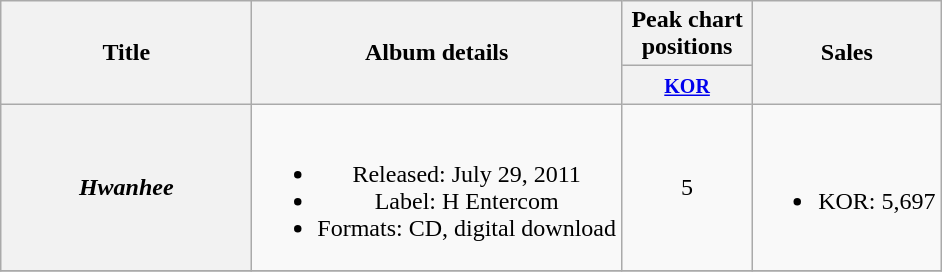<table class="wikitable plainrowheaders" style="text-align:center;">
<tr>
<th scope="col" rowspan="2" style="width:10em;">Title</th>
<th scope="col" rowspan="2">Album details</th>
<th scope="col" colspan="1" style="width:5em;">Peak chart positions</th>
<th scope="col" rowspan="2">Sales</th>
</tr>
<tr>
<th><small><a href='#'>KOR</a></small><br></th>
</tr>
<tr>
<th scope="row"><em>Hwanhee</em></th>
<td><br><ul><li>Released: July 29, 2011</li><li>Label: H Entercom</li><li>Formats: CD, digital download</li></ul></td>
<td>5</td>
<td><br><ul><li>KOR: 5,697</li></ul></td>
</tr>
<tr>
</tr>
</table>
